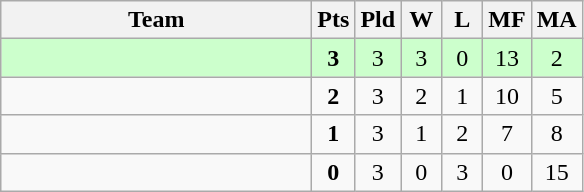<table class=wikitable style="text-align:center">
<tr>
<th width=200>Team</th>
<th width=20>Pts</th>
<th width=20>Pld</th>
<th width=20>W</th>
<th width=20>L</th>
<th width=20>MF</th>
<th width=20>MA</th>
</tr>
<tr bgcolor=ccffcc>
<td style="text-align:left"><strong></strong></td>
<td><strong>3</strong></td>
<td>3</td>
<td>3</td>
<td>0</td>
<td>13</td>
<td>2</td>
</tr>
<tr>
<td style="text-align:left"></td>
<td><strong>2</strong></td>
<td>3</td>
<td>2</td>
<td>1</td>
<td>10</td>
<td>5</td>
</tr>
<tr>
<td style="text-align:left"></td>
<td><strong>1</strong></td>
<td>3</td>
<td>1</td>
<td>2</td>
<td>7</td>
<td>8</td>
</tr>
<tr>
<td style="text-align:left"></td>
<td><strong>0</strong></td>
<td>3</td>
<td>0</td>
<td>3</td>
<td>0</td>
<td>15</td>
</tr>
</table>
